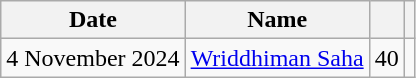<table class="wikitable">
<tr>
<th scope="col">Date</th>
<th scope="col">Name</th>
<th scope="col"></th>
<th scope="col"></th>
</tr>
<tr>
<td>4 November 2024</td>
<td><a href='#'>Wriddhiman Saha</a></td>
<td>40</td>
<td></td>
</tr>
</table>
